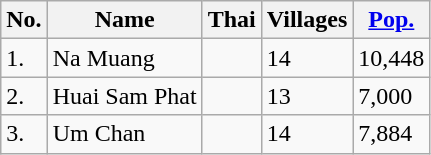<table class="wikitable sortable">
<tr>
<th>No.</th>
<th>Name</th>
<th>Thai</th>
<th>Villages</th>
<th><a href='#'>Pop.</a></th>
</tr>
<tr>
<td>1.</td>
<td>Na Muang</td>
<td></td>
<td>14</td>
<td>10,448</td>
</tr>
<tr>
<td>2.</td>
<td>Huai Sam Phat</td>
<td></td>
<td>13</td>
<td>7,000</td>
</tr>
<tr>
<td>3.</td>
<td>Um Chan</td>
<td></td>
<td>14</td>
<td>7,884</td>
</tr>
</table>
